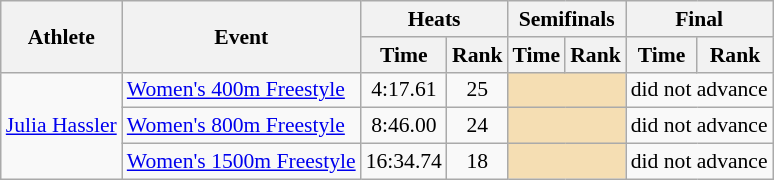<table class=wikitable style="font-size:90%">
<tr>
<th rowspan="2">Athlete</th>
<th rowspan="2">Event</th>
<th colspan="2">Heats</th>
<th colspan="2">Semifinals</th>
<th colspan="2">Final</th>
</tr>
<tr>
<th>Time</th>
<th>Rank</th>
<th>Time</th>
<th>Rank</th>
<th>Time</th>
<th>Rank</th>
</tr>
<tr>
<td rowspan="3"><a href='#'>Julia Hassler</a></td>
<td><a href='#'>Women's 400m Freestyle</a></td>
<td align=center>4:17.61</td>
<td align=center>25</td>
<td colspan= 2 bgcolor="wheat"></td>
<td align=center colspan=2>did not advance</td>
</tr>
<tr>
<td><a href='#'>Women's 800m Freestyle</a></td>
<td align=center>8:46.00</td>
<td align=center>24</td>
<td colspan= 2 bgcolor="wheat"></td>
<td align=center colspan=2>did not advance</td>
</tr>
<tr>
<td><a href='#'>Women's 1500m Freestyle</a></td>
<td align=center>16:34.74</td>
<td align=center>18</td>
<td colspan= 2 bgcolor="wheat"></td>
<td align=center colspan=2>did not advance</td>
</tr>
</table>
